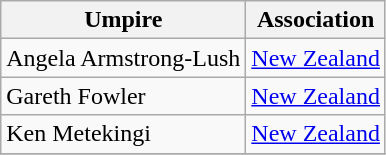<table class="wikitable collapsible">
<tr>
<th>Umpire</th>
<th>Association</th>
</tr>
<tr>
<td>Angela Armstrong-Lush</td>
<td><a href='#'>New Zealand</a></td>
</tr>
<tr>
<td>Gareth Fowler</td>
<td><a href='#'>New Zealand</a></td>
</tr>
<tr>
<td>Ken Metekingi</td>
<td><a href='#'>New Zealand</a></td>
</tr>
<tr>
</tr>
</table>
